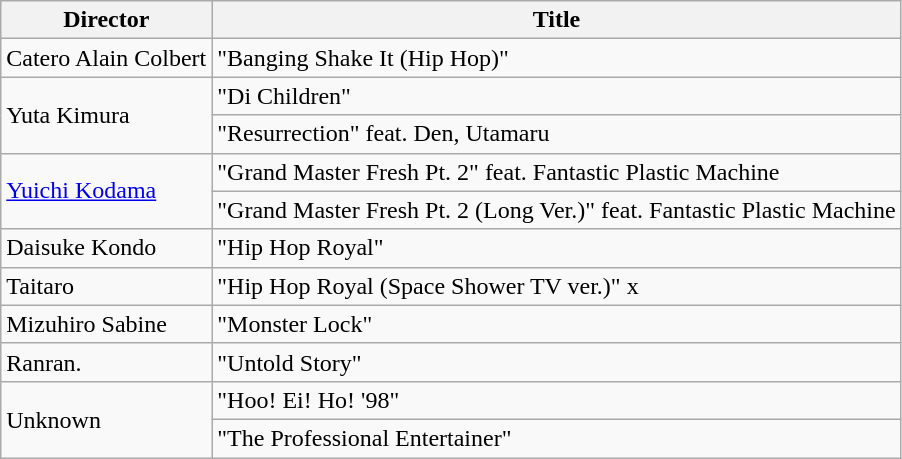<table class="wikitable">
<tr>
<th>Director</th>
<th>Title</th>
</tr>
<tr>
<td>Catero Alain Colbert</td>
<td>"Banging Shake It (Hip Hop)"</td>
</tr>
<tr>
<td rowspan="2">Yuta Kimura</td>
<td>"Di Children"</td>
</tr>
<tr>
<td>"Resurrection" feat. Den, Utamaru</td>
</tr>
<tr>
<td rowspan="2"><a href='#'>Yuichi Kodama</a></td>
<td>"Grand Master Fresh Pt. 2" feat. Fantastic Plastic Machine</td>
</tr>
<tr>
<td>"Grand Master Fresh Pt. 2 (Long Ver.)" feat. Fantastic Plastic Machine</td>
</tr>
<tr>
<td>Daisuke Kondo</td>
<td>"Hip Hop Royal"</td>
</tr>
<tr>
<td>Taitaro</td>
<td>"Hip Hop Royal (Space Shower TV ver.)" x</td>
</tr>
<tr>
<td>Mizuhiro Sabine</td>
<td>"Monster Lock"</td>
</tr>
<tr>
<td>Ranran.</td>
<td>"Untold Story"</td>
</tr>
<tr>
<td rowspan="2">Unknown</td>
<td>"Hoo! Ei! Ho! '98"</td>
</tr>
<tr>
<td>"The Professional Entertainer"</td>
</tr>
</table>
